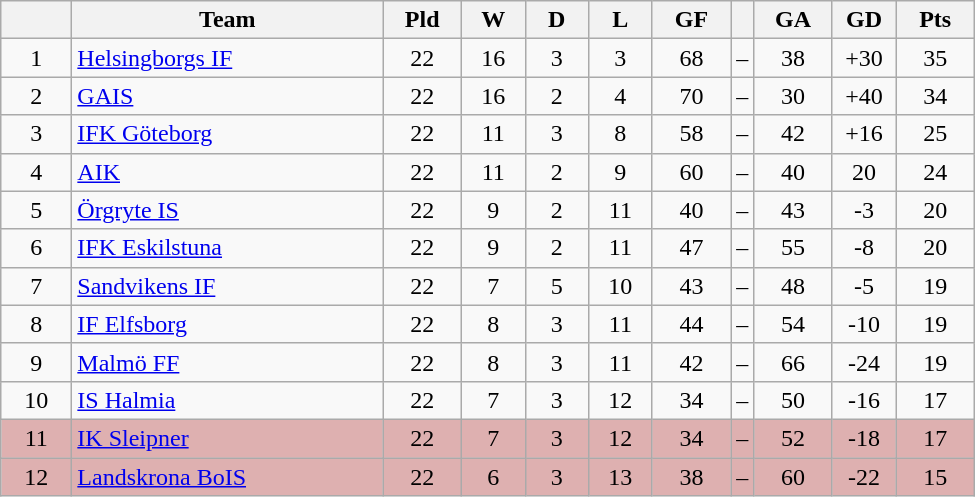<table class="wikitable" style="text-align: center;">
<tr>
<th style="width: 40px;"></th>
<th style="width: 200px;">Team</th>
<th style="width: 45px;">Pld</th>
<th style="width: 35px;">W</th>
<th style="width: 35px;">D</th>
<th style="width: 35px;">L</th>
<th style="width: 45px;">GF</th>
<th></th>
<th style="width: 45px;">GA</th>
<th style="width: 35px;">GD</th>
<th style="width: 45px;">Pts</th>
</tr>
<tr>
<td>1</td>
<td style="text-align: left;"><a href='#'>Helsingborgs IF</a></td>
<td>22</td>
<td>16</td>
<td>3</td>
<td>3</td>
<td>68</td>
<td>–</td>
<td>38</td>
<td>+30</td>
<td>35</td>
</tr>
<tr>
<td>2</td>
<td style="text-align: left;"><a href='#'>GAIS</a></td>
<td>22</td>
<td>16</td>
<td>2</td>
<td>4</td>
<td>70</td>
<td>–</td>
<td>30</td>
<td>+40</td>
<td>34</td>
</tr>
<tr>
<td>3</td>
<td style="text-align: left;"><a href='#'>IFK Göteborg</a></td>
<td>22</td>
<td>11</td>
<td>3</td>
<td>8</td>
<td>58</td>
<td>–</td>
<td>42</td>
<td>+16</td>
<td>25</td>
</tr>
<tr>
<td>4</td>
<td style="text-align: left;"><a href='#'>AIK</a></td>
<td>22</td>
<td>11</td>
<td>2</td>
<td>9</td>
<td>60</td>
<td>–</td>
<td>40</td>
<td>20</td>
<td>24</td>
</tr>
<tr>
<td>5</td>
<td style="text-align: left;"><a href='#'>Örgryte IS</a></td>
<td>22</td>
<td>9</td>
<td>2</td>
<td>11</td>
<td>40</td>
<td>–</td>
<td>43</td>
<td>-3</td>
<td>20</td>
</tr>
<tr>
<td>6</td>
<td style="text-align: left;"><a href='#'>IFK Eskilstuna</a></td>
<td>22</td>
<td>9</td>
<td>2</td>
<td>11</td>
<td>47</td>
<td>–</td>
<td>55</td>
<td>-8</td>
<td>20</td>
</tr>
<tr>
<td>7</td>
<td style="text-align: left;"><a href='#'>Sandvikens IF</a></td>
<td>22</td>
<td>7</td>
<td>5</td>
<td>10</td>
<td>43</td>
<td>–</td>
<td>48</td>
<td>-5</td>
<td>19</td>
</tr>
<tr>
<td>8</td>
<td style="text-align: left;"><a href='#'>IF Elfsborg</a></td>
<td>22</td>
<td>8</td>
<td>3</td>
<td>11</td>
<td>44</td>
<td>–</td>
<td>54</td>
<td>-10</td>
<td>19</td>
</tr>
<tr>
<td>9</td>
<td style="text-align: left;"><a href='#'>Malmö FF</a></td>
<td>22</td>
<td>8</td>
<td>3</td>
<td>11</td>
<td>42</td>
<td>–</td>
<td>66</td>
<td>-24</td>
<td>19</td>
</tr>
<tr>
<td>10</td>
<td style="text-align: left;"><a href='#'>IS Halmia</a></td>
<td>22</td>
<td>7</td>
<td>3</td>
<td>12</td>
<td>34</td>
<td>–</td>
<td>50</td>
<td>-16</td>
<td>17</td>
</tr>
<tr style="background: #deb0b0">
<td>11</td>
<td style="text-align: left;"><a href='#'>IK Sleipner</a></td>
<td>22</td>
<td>7</td>
<td>3</td>
<td>12</td>
<td>34</td>
<td>–</td>
<td>52</td>
<td>-18</td>
<td>17</td>
</tr>
<tr style="background: #deb0b0">
<td>12</td>
<td style="text-align: left;"><a href='#'>Landskrona BoIS</a></td>
<td>22</td>
<td>6</td>
<td>3</td>
<td>13</td>
<td>38</td>
<td>–</td>
<td>60</td>
<td>-22</td>
<td>15</td>
</tr>
</table>
